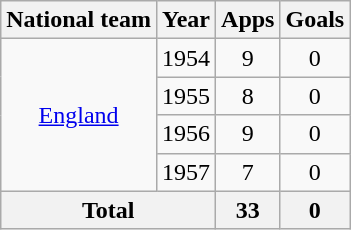<table class="wikitable" style="text-align:center">
<tr>
<th>National team</th>
<th>Year</th>
<th>Apps</th>
<th>Goals</th>
</tr>
<tr>
<td rowspan="4"><a href='#'>England</a></td>
<td>1954</td>
<td>9</td>
<td>0</td>
</tr>
<tr>
<td>1955</td>
<td>8</td>
<td>0</td>
</tr>
<tr>
<td>1956</td>
<td>9</td>
<td>0</td>
</tr>
<tr>
<td>1957</td>
<td>7</td>
<td>0</td>
</tr>
<tr>
<th colspan="2">Total</th>
<th>33</th>
<th>0</th>
</tr>
</table>
